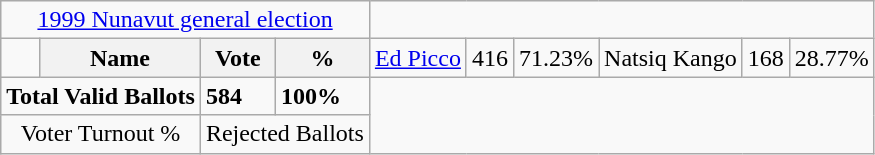<table class="wikitable">
<tr>
<td colspan=4 align=center><a href='#'>1999 Nunavut general election</a></td>
</tr>
<tr>
<td> </td>
<th><strong>Name </strong></th>
<th><strong>Vote</strong></th>
<th><strong>%</strong><br></th>
<td><a href='#'>Ed Picco</a></td>
<td>416</td>
<td>71.23%<br></td>
<td>Natsiq Kango</td>
<td>168</td>
<td>28.77%</td>
</tr>
<tr>
<td colspan=2><strong>Total Valid Ballots</strong></td>
<td><strong>584</strong></td>
<td><strong>100%</strong></td>
</tr>
<tr>
<td colspan=2 align=center>Voter Turnout %</td>
<td colspan=2 align=center>Rejected Ballots</td>
</tr>
</table>
